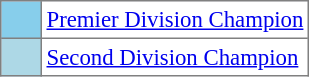<table bgcolor="#f7f8ff" cellpadding="3" cellspacing="0" border="1" style="font-size: 95%; border: gray solid 1px; border-collapse: collapse;text-align:center;">
<tr>
<td style="background: skyblue;" width="20"></td>
<td bgcolor="#ffffff" align="left"><a href='#'>Premier Division Champion</a></td>
</tr>
<tr>
<td style="background: lightblue;" width="20"></td>
<td bgcolor="#ffffff" align="left"><a href='#'>Second Division Champion</a></td>
</tr>
</table>
